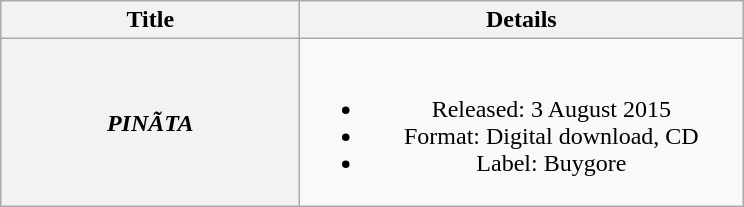<table class="wikitable plainrowheaders" style="text-align:center;">
<tr>
<th scope="col" style="width:12em;">Title</th>
<th scope="col" style="width:18em;">Details</th>
</tr>
<tr>
<th scope="row"><em>PINÃTA</em></th>
<td><br><ul><li>Released: 3 August 2015</li><li>Format: Digital download, CD</li><li>Label: Buygore</li></ul></td>
</tr>
</table>
